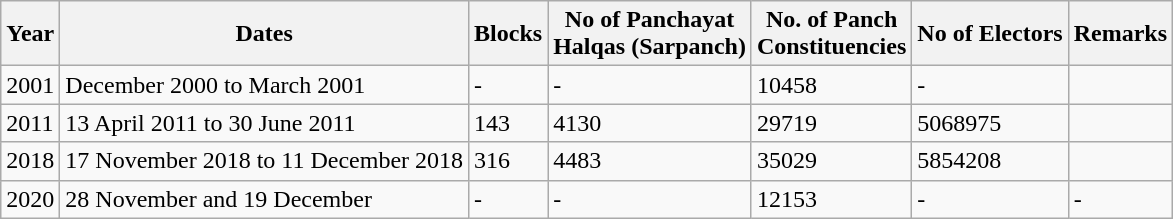<table class="wikitable">
<tr>
<th>Year</th>
<th>Dates</th>
<th>Blocks</th>
<th>No of Panchayat<br>Halqas (Sarpanch)</th>
<th>No. of Panch<br>Constituencies</th>
<th>No of Electors</th>
<th>Remarks</th>
</tr>
<tr>
<td>2001</td>
<td>December 2000 to March 2001</td>
<td>-</td>
<td>-</td>
<td>10458</td>
<td>-</td>
<td></td>
</tr>
<tr>
<td>2011</td>
<td>13 April 2011 to 30 June 2011</td>
<td>143</td>
<td>4130</td>
<td>29719</td>
<td>5068975</td>
<td></td>
</tr>
<tr>
<td>2018</td>
<td>17 November 2018 to 11 December 2018</td>
<td>316</td>
<td>4483</td>
<td>35029</td>
<td>5854208</td>
<td></td>
</tr>
<tr>
<td>2020</td>
<td>28 November and 19 December</td>
<td>-</td>
<td>-</td>
<td>12153</td>
<td>-</td>
<td>-</td>
</tr>
</table>
